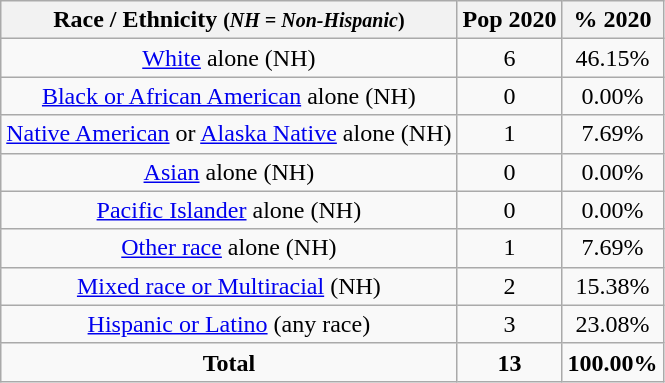<table class="wikitable" style="text-align:center;">
<tr>
<th>Race / Ethnicity <small>(<em>NH = Non-Hispanic</em>)</small></th>
<th>Pop 2020</th>
<th>% 2020</th>
</tr>
<tr>
<td><a href='#'>White</a> alone (NH)</td>
<td>6</td>
<td>46.15%</td>
</tr>
<tr>
<td><a href='#'>Black or African American</a> alone (NH)</td>
<td>0</td>
<td>0.00%</td>
</tr>
<tr>
<td><a href='#'>Native American</a> or <a href='#'>Alaska Native</a> alone (NH)</td>
<td>1</td>
<td>7.69%</td>
</tr>
<tr>
<td><a href='#'>Asian</a> alone (NH)</td>
<td>0</td>
<td>0.00%</td>
</tr>
<tr>
<td><a href='#'>Pacific Islander</a> alone (NH)</td>
<td>0</td>
<td>0.00%</td>
</tr>
<tr>
<td><a href='#'>Other race</a> alone (NH)</td>
<td>1</td>
<td>7.69%</td>
</tr>
<tr>
<td><a href='#'>Mixed race or Multiracial</a> (NH)</td>
<td>2</td>
<td>15.38%</td>
</tr>
<tr>
<td><a href='#'>Hispanic or Latino</a> (any race)</td>
<td>3</td>
<td>23.08%</td>
</tr>
<tr>
<td><strong>Total</strong></td>
<td><strong>13</strong></td>
<td><strong>100.00%</strong></td>
</tr>
</table>
